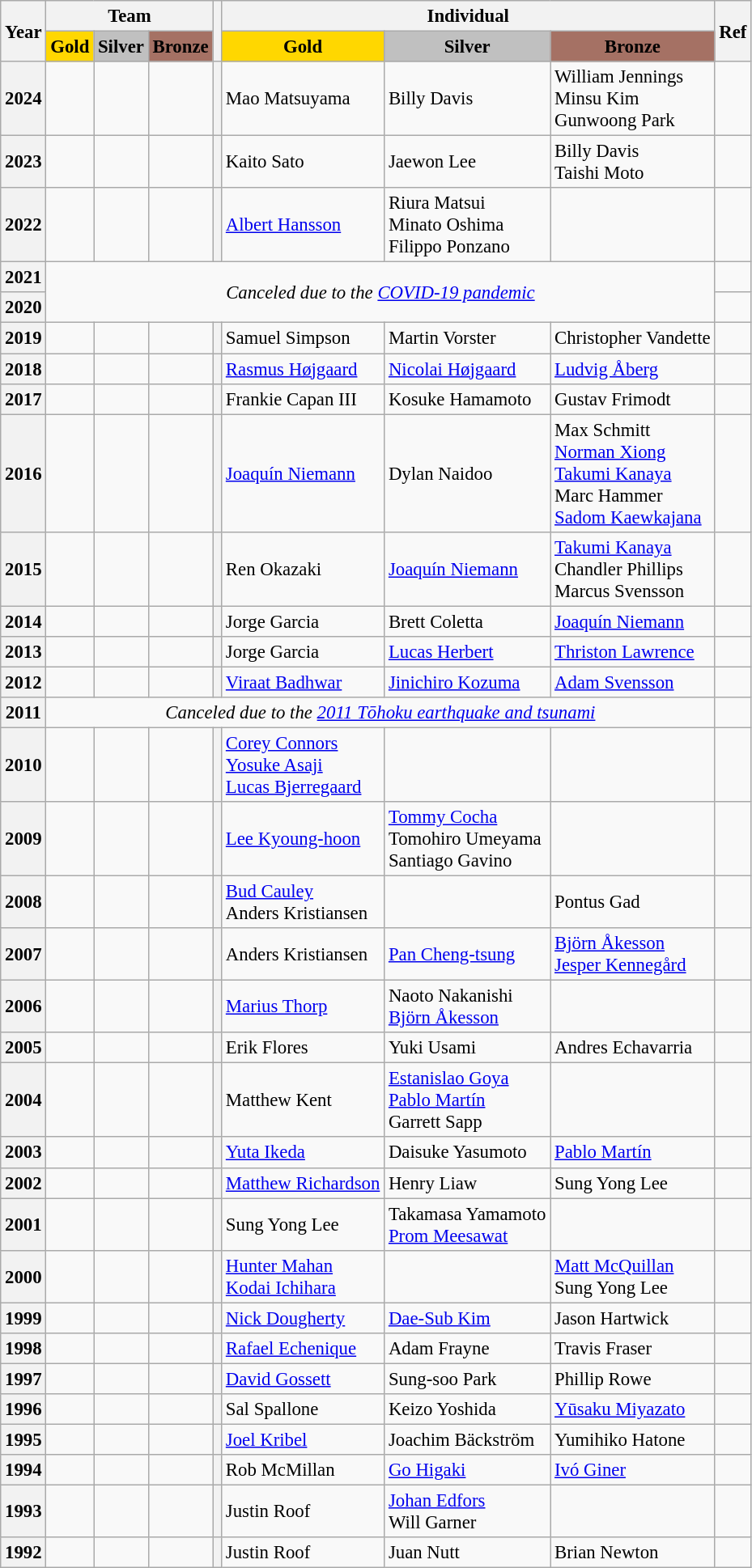<table class="wikitable plainrowheaders" style="text-align:left;font-size:95%">
<tr>
<th rowspan=2>Year</th>
<th colspan=3>Team</th>
<th rowspan="2"></th>
<th colspan=3>Individual</th>
<th rowspan=2>Ref</th>
</tr>
<tr>
<th style="background:gold;">Gold</th>
<th style="background:silver;">Silver</th>
<th style="background:#A57164;">Bronze</th>
<th style="background:gold;">Gold</th>
<th style="background:silver;">Silver</th>
<th style="background:#A57164;">Bronze</th>
</tr>
<tr>
<th>2024</th>
<td></td>
<td></td>
<td></td>
<th rowspan="1"></th>
<td> Mao Matsuyama</td>
<td> Billy Davis</td>
<td> William Jennings<br> Minsu Kim<br> Gunwoong Park</td>
<td></td>
</tr>
<tr>
<th>2023</th>
<td></td>
<td></td>
<td><br></td>
<th rowspan="1"></th>
<td> Kaito Sato</td>
<td> Jaewon Lee</td>
<td> Billy Davis<br> Taishi Moto</td>
<td></td>
</tr>
<tr>
<th>2022</th>
<td></td>
<td></td>
<td></td>
<th rowspan="1"></th>
<td> <a href='#'>Albert Hansson</a></td>
<td> Riura Matsui<br> Minato Oshima<br> Filippo Ponzano</td>
<td></td>
<td></td>
</tr>
<tr>
<th>2021</th>
<td colspan="7" rowspan="2" align="center"><em>Canceled due to the <a href='#'>COVID-19 pandemic</a></em></td>
<td></td>
</tr>
<tr>
<th>2020</th>
<td></td>
</tr>
<tr>
<th>2019</th>
<td></td>
<td></td>
<td></td>
<th></th>
<td> Samuel Simpson</td>
<td> Martin Vorster</td>
<td> Christopher Vandette</td>
<td></td>
</tr>
<tr>
<th>2018</th>
<td></td>
<td></td>
<td></td>
<th></th>
<td> <a href='#'>Rasmus Højgaard</a></td>
<td> <a href='#'>Nicolai Højgaard</a></td>
<td> <a href='#'>Ludvig Åberg</a></td>
<td></td>
</tr>
<tr>
<th>2017</th>
<td></td>
<td></td>
<td></td>
<th></th>
<td> Frankie Capan III</td>
<td> Kosuke Hamamoto</td>
<td> Gustav Frimodt</td>
<td></td>
</tr>
<tr>
<th>2016</th>
<td></td>
<td></td>
<td></td>
<th></th>
<td> <a href='#'>Joaquín Niemann</a></td>
<td> Dylan Naidoo</td>
<td> Max Schmitt<br> <a href='#'>Norman Xiong</a><br> <a href='#'>Takumi Kanaya</a><br> Marc Hammer<br> <a href='#'>Sadom Kaewkajana</a></td>
<td></td>
</tr>
<tr>
<th>2015</th>
<td></td>
<td></td>
<td></td>
<th></th>
<td> Ren Okazaki</td>
<td> <a href='#'>Joaquín Niemann</a></td>
<td> <a href='#'>Takumi Kanaya</a><br> Chandler Phillips<br> Marcus Svensson</td>
<td></td>
</tr>
<tr>
<th>2014</th>
<td></td>
<td></td>
<td></td>
<th></th>
<td> Jorge Garcia</td>
<td> Brett Coletta</td>
<td> <a href='#'>Joaquín Niemann</a></td>
<td></td>
</tr>
<tr>
<th>2013</th>
<td></td>
<td></td>
<td></td>
<th></th>
<td> Jorge Garcia</td>
<td> <a href='#'>Lucas Herbert</a></td>
<td> <a href='#'>Thriston Lawrence</a></td>
<td></td>
</tr>
<tr>
<th>2012</th>
<td></td>
<td></td>
<td></td>
<th></th>
<td> <a href='#'>Viraat Badhwar</a></td>
<td> <a href='#'>Jinichiro Kozuma</a></td>
<td> <a href='#'>Adam Svensson</a></td>
<td></td>
</tr>
<tr>
<th>2011</th>
<td colspan=7 align=center><em>Canceled due to the <a href='#'>2011 Tōhoku earthquake and tsunami</a></em></td>
<td></td>
</tr>
<tr>
<th>2010</th>
<td></td>
<td></td>
<td></td>
<th></th>
<td> <a href='#'>Corey Connors</a><br> <a href='#'>Yosuke Asaji</a><br> <a href='#'>Lucas Bjerregaard</a></td>
<td></td>
<td></td>
<td></td>
</tr>
<tr>
<th>2009</th>
<td></td>
<td></td>
<td></td>
<th></th>
<td> <a href='#'>Lee Kyoung-hoon</a></td>
<td> <a href='#'>Tommy Cocha</a><br> Tomohiro Umeyama<br> Santiago Gavino</td>
<td></td>
<td></td>
</tr>
<tr>
<th>2008</th>
<td></td>
<td></td>
<td></td>
<th></th>
<td> <a href='#'>Bud Cauley</a><br> Anders Kristiansen</td>
<td></td>
<td> Pontus Gad</td>
<td></td>
</tr>
<tr>
<th>2007</th>
<td></td>
<td></td>
<td></td>
<th></th>
<td> Anders Kristiansen</td>
<td> <a href='#'>Pan Cheng-tsung</a></td>
<td> <a href='#'>Björn Åkesson</a><br> <a href='#'>Jesper Kennegård</a></td>
<td></td>
</tr>
<tr>
<th>2006</th>
<td></td>
<td></td>
<td></td>
<th></th>
<td> <a href='#'>Marius Thorp</a></td>
<td> Naoto Nakanishi<br> <a href='#'>Björn Åkesson</a></td>
<td></td>
<td></td>
</tr>
<tr>
<th>2005</th>
<td></td>
<td></td>
<td></td>
<th></th>
<td> Erik Flores</td>
<td> Yuki Usami</td>
<td> Andres Echavarria</td>
<td></td>
</tr>
<tr>
<th>2004</th>
<td></td>
<td></td>
<td></td>
<th></th>
<td> Matthew Kent</td>
<td> <a href='#'>Estanislao Goya</a><br> <a href='#'>Pablo Martín</a><br> Garrett Sapp</td>
<td></td>
<td></td>
</tr>
<tr>
<th>2003</th>
<td></td>
<td></td>
<td></td>
<th></th>
<td> <a href='#'>Yuta Ikeda</a></td>
<td> Daisuke Yasumoto</td>
<td> <a href='#'>Pablo Martín</a></td>
<td></td>
</tr>
<tr>
<th>2002</th>
<td></td>
<td></td>
<td></td>
<th></th>
<td> <a href='#'>Matthew Richardson</a></td>
<td> Henry Liaw</td>
<td> Sung Yong Lee</td>
<td></td>
</tr>
<tr>
<th>2001</th>
<td></td>
<td></td>
<td></td>
<th></th>
<td> Sung Yong Lee</td>
<td> Takamasa Yamamoto<br> <a href='#'>Prom Meesawat</a></td>
<td></td>
<td></td>
</tr>
<tr>
<th>2000</th>
<td></td>
<td></td>
<td></td>
<th></th>
<td> <a href='#'>Hunter Mahan</a><br> <a href='#'>Kodai Ichihara</a></td>
<td></td>
<td> <a href='#'>Matt McQuillan</a><br> Sung Yong Lee</td>
<td></td>
</tr>
<tr>
<th>1999</th>
<td></td>
<td></td>
<td></td>
<th></th>
<td> <a href='#'>Nick Dougherty</a></td>
<td> <a href='#'>Dae-Sub Kim</a></td>
<td> Jason Hartwick</td>
<td></td>
</tr>
<tr>
<th>1998</th>
<td></td>
<td></td>
<td></td>
<th></th>
<td> <a href='#'>Rafael Echenique</a></td>
<td> Adam Frayne</td>
<td> Travis Fraser</td>
<td></td>
</tr>
<tr>
<th>1997</th>
<td></td>
<td></td>
<td></td>
<th></th>
<td> <a href='#'>David Gossett</a></td>
<td> Sung-soo Park</td>
<td> Phillip Rowe</td>
<td></td>
</tr>
<tr>
<th>1996</th>
<td></td>
<td></td>
<td></td>
<th></th>
<td> Sal Spallone</td>
<td> Keizo Yoshida</td>
<td> <a href='#'>Yūsaku Miyazato</a></td>
<td></td>
</tr>
<tr>
<th>1995</th>
<td></td>
<td></td>
<td></td>
<th></th>
<td> <a href='#'>Joel Kribel</a></td>
<td> Joachim Bäckström</td>
<td> Yumihiko Hatone</td>
<td></td>
</tr>
<tr>
<th>1994</th>
<td></td>
<td></td>
<td></td>
<th></th>
<td> Rob McMillan</td>
<td> <a href='#'>Go Higaki</a></td>
<td> <a href='#'>Ivó Giner</a></td>
<td></td>
</tr>
<tr>
<th>1993</th>
<td></td>
<td></td>
<td></td>
<th></th>
<td> Justin Roof</td>
<td> <a href='#'>Johan Edfors</a><br> Will Garner</td>
<td></td>
<td></td>
</tr>
<tr>
<th>1992</th>
<td></td>
<td></td>
<td></td>
<th></th>
<td> Justin Roof</td>
<td> Juan Nutt</td>
<td> Brian Newton</td>
<td></td>
</tr>
</table>
